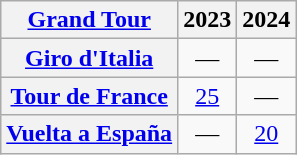<table class="wikitable plainrowheaders">
<tr>
<th scope="col"><a href='#'>Grand Tour</a></th>
<th scope="col">2023</th>
<th>2024</th>
</tr>
<tr style="text-align:center;">
<th scope="row"> <a href='#'>Giro d'Italia</a></th>
<td>—</td>
<td>—</td>
</tr>
<tr style="text-align:center;">
<th scope="row"> <a href='#'>Tour de France</a></th>
<td><a href='#'>25</a></td>
<td>—</td>
</tr>
<tr style="text-align:center;">
<th scope="row"> <a href='#'>Vuelta a España</a></th>
<td>—</td>
<td><a href='#'>20</a></td>
</tr>
</table>
